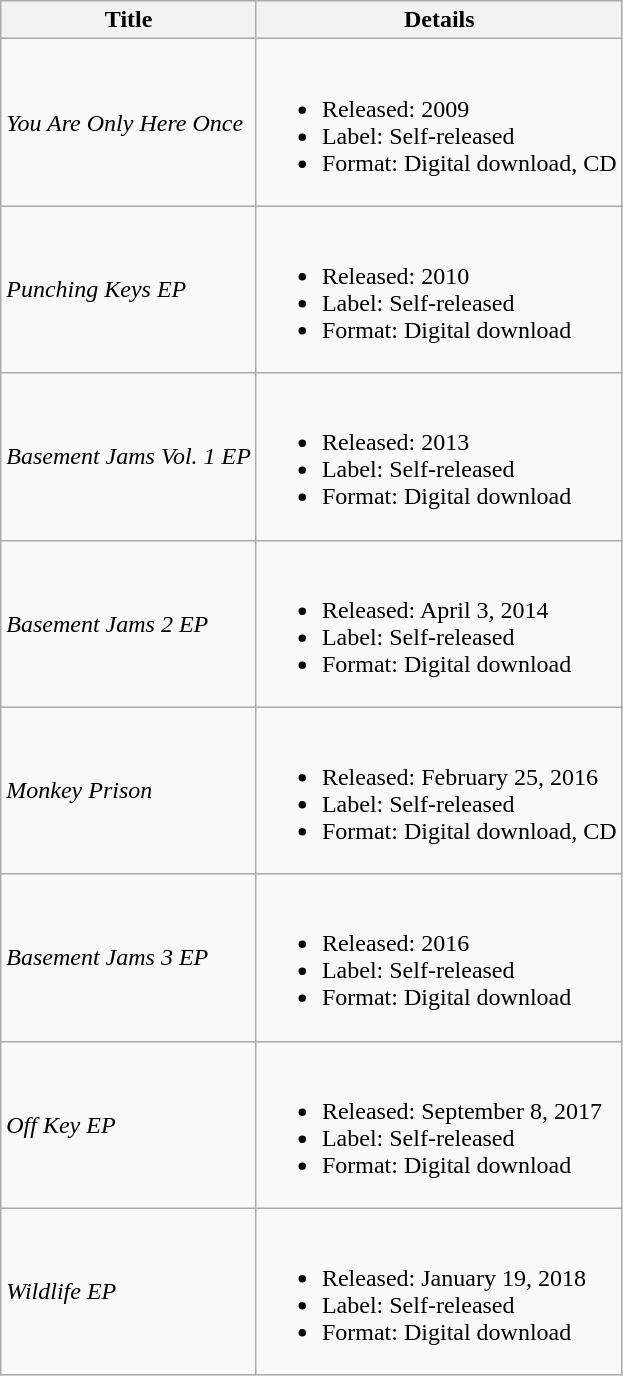<table class="wikitable">
<tr>
<th>Title</th>
<th>Details</th>
</tr>
<tr>
<td><em>You Are Only Here Once</em></td>
<td><br><ul><li>Released: 2009</li><li>Label: Self-released</li><li>Format: Digital download, CD</li></ul></td>
</tr>
<tr>
<td><em>Punching Keys EP</em></td>
<td><br><ul><li>Released: 2010</li><li>Label: Self-released</li><li>Format: Digital download</li></ul></td>
</tr>
<tr>
<td><em>Basement Jams Vol. 1 EP</em></td>
<td><br><ul><li>Released: 2013</li><li>Label: Self-released</li><li>Format: Digital download</li></ul></td>
</tr>
<tr>
<td><em>Basement Jams 2 EP</em></td>
<td><br><ul><li>Released: April 3, 2014</li><li>Label: Self-released</li><li>Format: Digital download</li></ul></td>
</tr>
<tr>
<td><em>Monkey Prison</em></td>
<td><br><ul><li>Released: February 25, 2016</li><li>Label: Self-released</li><li>Format: Digital download, CD</li></ul></td>
</tr>
<tr>
<td><em>Basement Jams 3 EP</em></td>
<td><br><ul><li>Released: 2016</li><li>Label: Self-released</li><li>Format: Digital download</li></ul></td>
</tr>
<tr>
<td><em>Off Key EP</em></td>
<td><br><ul><li>Released: September 8, 2017</li><li>Label: Self-released</li><li>Format: Digital download</li></ul></td>
</tr>
<tr>
<td><em>Wildlife EP</em></td>
<td><br><ul><li>Released: January 19, 2018</li><li>Label: Self-released</li><li>Format: Digital download</li></ul></td>
</tr>
</table>
